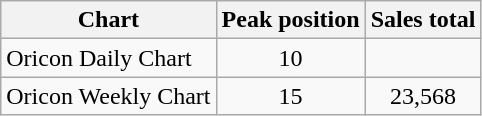<table class="wikitable">
<tr>
<th>Chart</th>
<th>Peak position</th>
<th>Sales total</th>
</tr>
<tr>
<td>Oricon Daily Chart</td>
<td align="center">10</td>
<td></td>
</tr>
<tr>
<td>Oricon Weekly Chart</td>
<td align="center">15</td>
<td align="center">23,568</td>
</tr>
</table>
